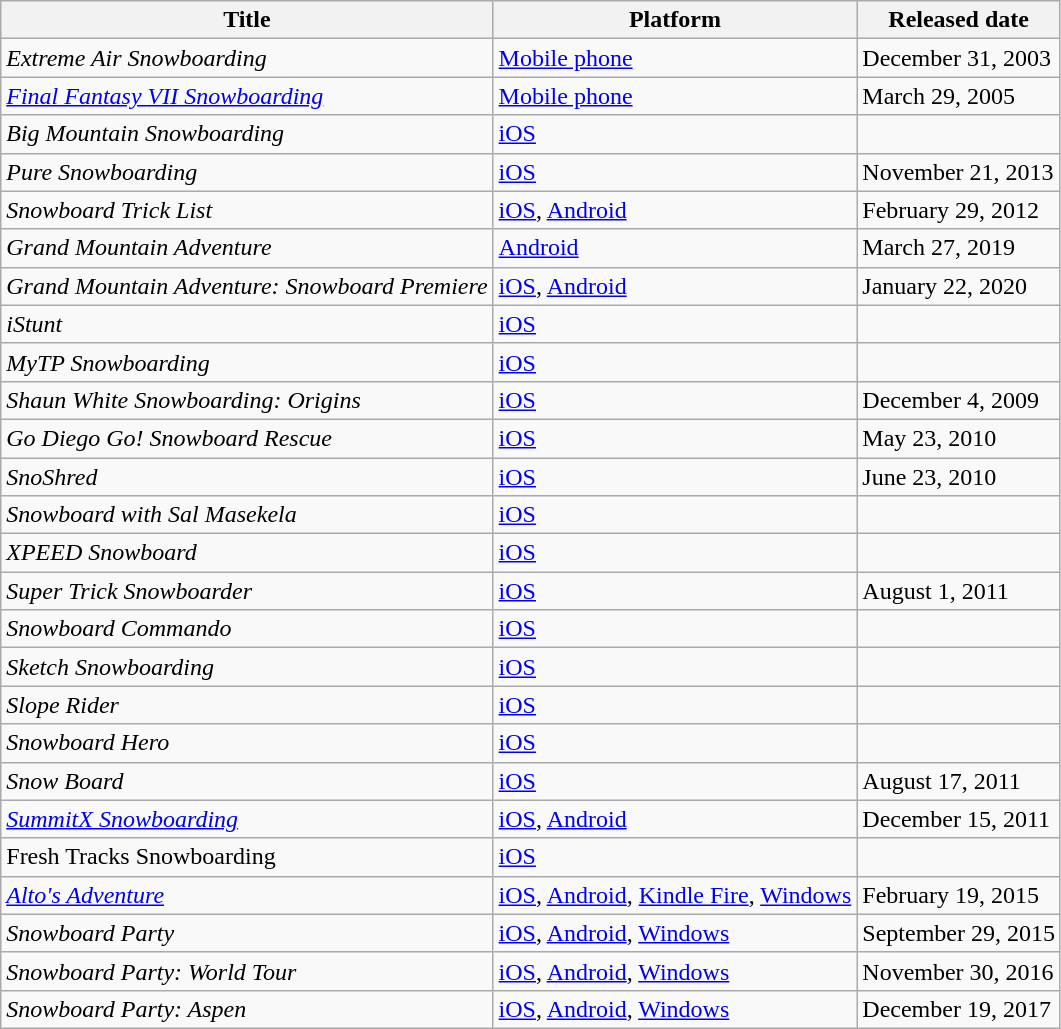<table class="wikitable sortable collapsible" border="1" cellpadding="2">
<tr>
<th scope="col">Title</th>
<th scope="col">Platform</th>
<th scope="col">Released date</th>
</tr>
<tr>
<td><em>Extreme Air Snowboarding</em></td>
<td><a href='#'>Mobile phone</a></td>
<td>December 31, 2003</td>
</tr>
<tr>
<td><em><a href='#'>Final Fantasy VII Snowboarding</a></em></td>
<td><a href='#'>Mobile phone</a></td>
<td>March 29, 2005</td>
</tr>
<tr>
<td><em>Big Mountain Snowboarding</em></td>
<td><a href='#'>iOS</a></td>
<td></td>
</tr>
<tr>
<td><em>Pure Snowboarding</em></td>
<td><a href='#'>iOS</a></td>
<td>November 21, 2013</td>
</tr>
<tr>
<td><em>Snowboard Trick List</em></td>
<td><a href='#'>iOS</a>,  <a href='#'>Android</a></td>
<td>February 29, 2012</td>
</tr>
<tr>
<td><em>Grand Mountain Adventure</em></td>
<td><a href='#'>Android</a></td>
<td>March 27, 2019</td>
</tr>
<tr>
<td><em>Grand Mountain Adventure: Snowboard Premiere</em></td>
<td><a href='#'>iOS</a>, <a href='#'>Android</a></td>
<td>January 22, 2020</td>
</tr>
<tr>
<td><em>iStunt</em></td>
<td><a href='#'>iOS</a></td>
<td></td>
</tr>
<tr>
<td><em>MyTP Snowboarding</em></td>
<td><a href='#'>iOS</a></td>
<td></td>
</tr>
<tr>
<td><em>Shaun White Snowboarding: Origins</em></td>
<td><a href='#'>iOS</a></td>
<td>December 4, 2009</td>
</tr>
<tr>
<td><em>Go Diego Go! Snowboard Rescue</em></td>
<td><a href='#'>iOS</a></td>
<td>May 23, 2010</td>
</tr>
<tr>
<td><em>SnoShred</em></td>
<td><a href='#'>iOS</a></td>
<td>June 23, 2010</td>
</tr>
<tr>
<td><em>Snowboard with Sal Masekela</em></td>
<td><a href='#'>iOS</a></td>
<td></td>
</tr>
<tr>
<td><em>XPEED Snowboard</em></td>
<td><a href='#'>iOS</a></td>
<td></td>
</tr>
<tr>
<td><em>Super Trick Snowboarder</em></td>
<td><a href='#'>iOS</a></td>
<td>August 1, 2011</td>
</tr>
<tr>
<td><em>Snowboard Commando</em></td>
<td><a href='#'>iOS</a></td>
<td></td>
</tr>
<tr>
<td><em>Sketch Snowboarding</em></td>
<td><a href='#'>iOS</a></td>
<td></td>
</tr>
<tr>
<td><em>Slope Rider</em></td>
<td><a href='#'>iOS</a></td>
<td></td>
</tr>
<tr>
<td><em>Snowboard Hero</em></td>
<td><a href='#'>iOS</a></td>
<td></td>
</tr>
<tr>
<td><em>Snow Board</em></td>
<td><a href='#'>iOS</a></td>
<td>August 17, 2011</td>
</tr>
<tr>
<td><em><a href='#'>SummitX Snowboarding</a></em></td>
<td><a href='#'>iOS</a>,  <a href='#'>Android</a></td>
<td>December 15, 2011</td>
</tr>
<tr>
<td>Fresh Tracks Snowboarding</td>
<td><a href='#'>iOS</a></td>
<td></td>
</tr>
<tr>
<td><em><a href='#'>Alto's Adventure</a></em></td>
<td><a href='#'>iOS</a>,  <a href='#'>Android</a>, <a href='#'>Kindle Fire</a>, <a href='#'>Windows</a></td>
<td>February 19, 2015</td>
</tr>
<tr>
<td><em>Snowboard Party</em></td>
<td><a href='#'>iOS</a>,  <a href='#'>Android</a>, <a href='#'>Windows</a></td>
<td>September 29, 2015</td>
</tr>
<tr>
<td><em>Snowboard Party: World Tour</em></td>
<td><a href='#'>iOS</a>,  <a href='#'>Android</a>, <a href='#'>Windows</a></td>
<td>November 30, 2016</td>
</tr>
<tr>
<td><em>Snowboard Party: Aspen</em></td>
<td><a href='#'>iOS</a>,  <a href='#'>Android</a>, <a href='#'>Windows</a></td>
<td>December 19, 2017</td>
</tr>
</table>
